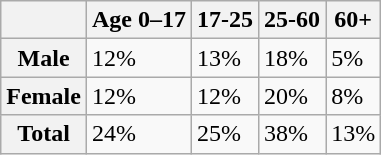<table class="wikitable">
<tr>
<th></th>
<th>Age 0–17</th>
<th>17-25</th>
<th>25-60</th>
<th>60+</th>
</tr>
<tr>
<th>Male</th>
<td>12%</td>
<td>13%</td>
<td>18%</td>
<td>5%</td>
</tr>
<tr>
<th>Female</th>
<td>12%</td>
<td>12%</td>
<td>20%</td>
<td>8%</td>
</tr>
<tr>
<th>Total</th>
<td>24%</td>
<td>25%</td>
<td>38%</td>
<td>13%</td>
</tr>
</table>
